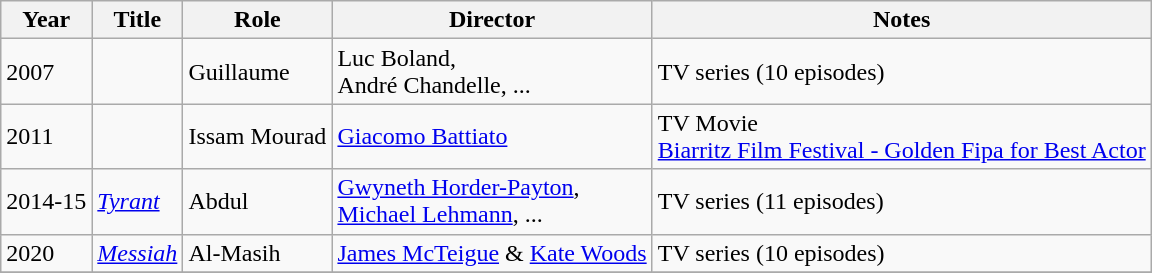<table class="wikitable sortable">
<tr>
<th>Year</th>
<th>Title</th>
<th>Role</th>
<th>Director</th>
<th class="unsortable">Notes</th>
</tr>
<tr>
<td>2007</td>
<td><em></em></td>
<td>Guillaume</td>
<td>Luc Boland, <br>André Chandelle, ...</td>
<td>TV series (10 episodes)</td>
</tr>
<tr>
<td>2011</td>
<td><em></em></td>
<td>Issam Mourad</td>
<td><a href='#'>Giacomo Battiato</a></td>
<td>TV Movie<br> <a href='#'>Biarritz Film Festival - Golden Fipa for Best Actor</a></td>
</tr>
<tr>
<td>2014-15</td>
<td><em><a href='#'>Tyrant</a></em></td>
<td>Abdul</td>
<td><a href='#'>Gwyneth Horder-Payton</a>,<br> <a href='#'>Michael Lehmann</a>, ...</td>
<td>TV series (11 episodes)</td>
</tr>
<tr>
<td>2020</td>
<td><em><a href='#'>Messiah</a></em></td>
<td>Al-Masih</td>
<td><a href='#'>James McTeigue</a> & <a href='#'>Kate Woods</a></td>
<td>TV series (10 episodes)</td>
</tr>
<tr>
</tr>
</table>
